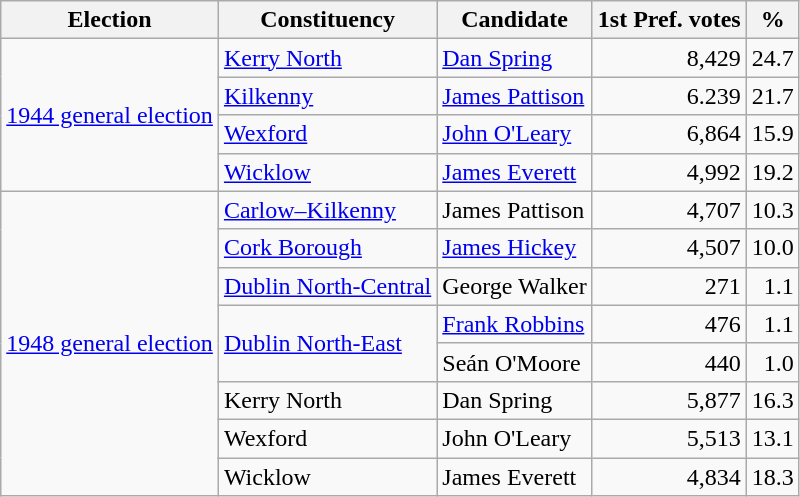<table class="wikitable" border="1">
<tr>
<th>Election</th>
<th>Constituency</th>
<th>Candidate</th>
<th>1st Pref. votes</th>
<th>%</th>
</tr>
<tr>
<td rowspan="4"><a href='#'>1944 general election</a></td>
<td><a href='#'>Kerry North</a></td>
<td><a href='#'>Dan Spring</a></td>
<td align="right">8,429</td>
<td align="right">24.7</td>
</tr>
<tr>
<td><a href='#'>Kilkenny</a></td>
<td><a href='#'>James Pattison</a></td>
<td align="right">6.239</td>
<td align="right">21.7</td>
</tr>
<tr>
<td><a href='#'>Wexford</a></td>
<td><a href='#'>John O'Leary</a></td>
<td align="right">6,864</td>
<td align="right">15.9</td>
</tr>
<tr>
<td><a href='#'>Wicklow</a></td>
<td><a href='#'>James Everett</a></td>
<td align="right">4,992</td>
<td align="right">19.2</td>
</tr>
<tr>
<td rowspan="8"><a href='#'>1948 general election</a></td>
<td><a href='#'>Carlow–Kilkenny</a></td>
<td>James Pattison</td>
<td align="right">4,707</td>
<td align="right">10.3</td>
</tr>
<tr>
<td><a href='#'>Cork Borough</a></td>
<td><a href='#'>James Hickey</a></td>
<td align="right">4,507</td>
<td align="right">10.0</td>
</tr>
<tr>
<td><a href='#'>Dublin North-Central</a></td>
<td>George Walker</td>
<td align="right">271</td>
<td align="right">1.1</td>
</tr>
<tr>
<td rowspan="2"><a href='#'>Dublin North-East</a></td>
<td><a href='#'>Frank Robbins</a></td>
<td align="right">476</td>
<td align="right">1.1</td>
</tr>
<tr>
<td>Seán O'Moore</td>
<td align="right">440</td>
<td align="right">1.0</td>
</tr>
<tr>
<td>Kerry North</td>
<td>Dan Spring</td>
<td align="right">5,877</td>
<td align="right">16.3</td>
</tr>
<tr>
<td>Wexford</td>
<td>John O'Leary</td>
<td align="right">5,513</td>
<td align="right">13.1</td>
</tr>
<tr>
<td>Wicklow</td>
<td>James Everett</td>
<td align="right">4,834</td>
<td align="right">18.3</td>
</tr>
</table>
